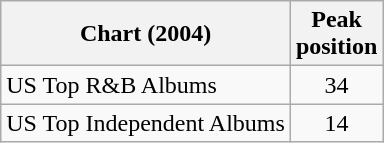<table class="wikitable">
<tr>
<th>Chart (2004)</th>
<th>Peak<br>position</th>
</tr>
<tr>
<td>US Top R&B Albums</td>
<td style="text-align:center;">34</td>
</tr>
<tr>
<td>US Top Independent Albums</td>
<td style="text-align:center;">14</td>
</tr>
</table>
